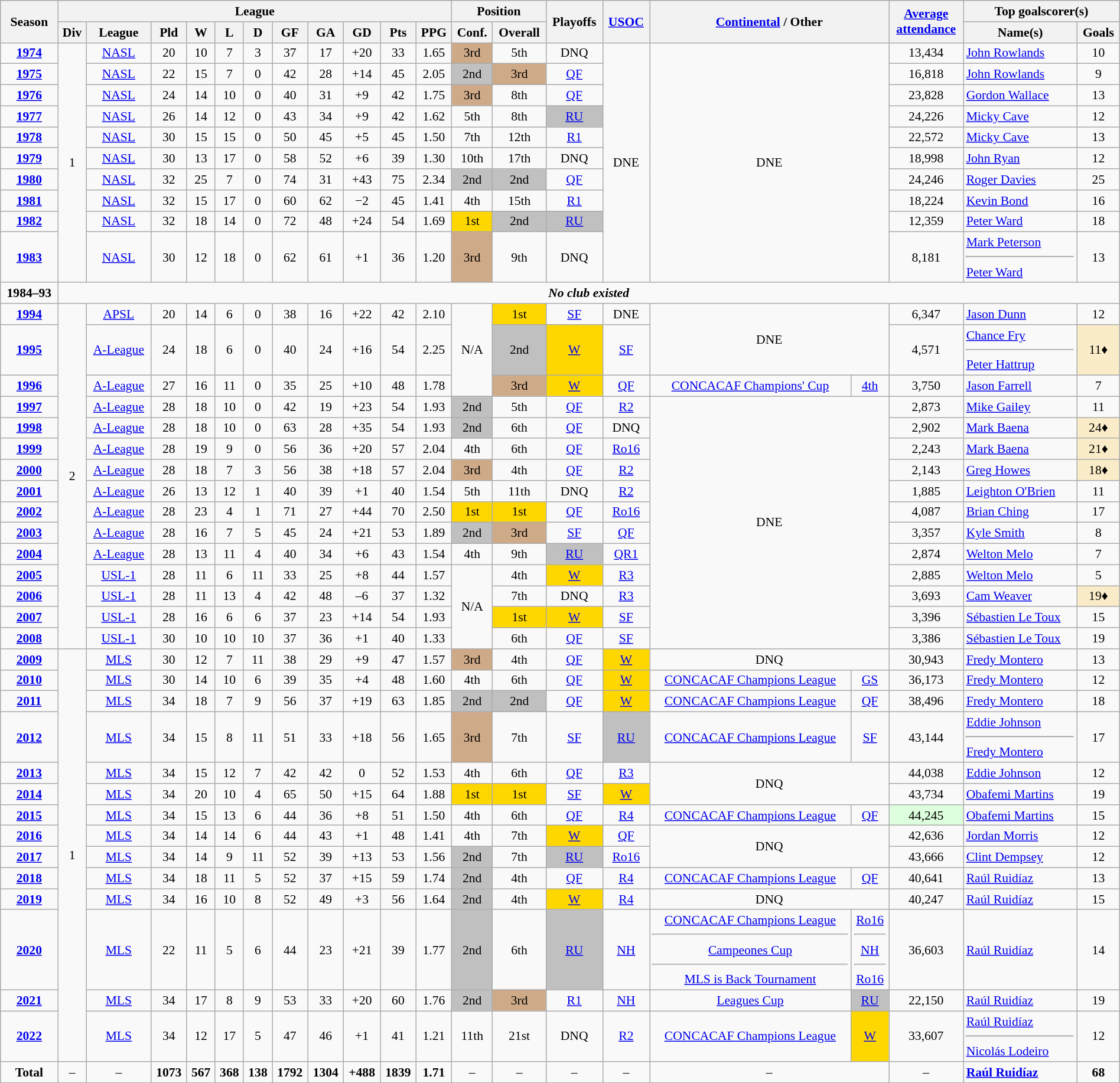<table class="wikitable" width=100% style="font-size:90%; text-align:center;">
<tr style="background:#f0f6ff;">
<th rowspan=2>Season</th>
<th colspan=11>League</th>
<th colspan=2>Position</th>
<th rowspan=2>Playoffs</th>
<th rowspan=2><a href='#'>USOC</a></th>
<th rowspan=2 colspan=2><a href='#'>Continental</a> / Other</th>
<th rowspan=2><a href='#'>Average <br> attendance</a></th>
<th colspan=2>Top goalscorer(s)</th>
</tr>
<tr>
<th>Div</th>
<th>League</th>
<th>Pld</th>
<th>W</th>
<th>L</th>
<th>D</th>
<th>GF</th>
<th>GA</th>
<th>GD</th>
<th>Pts</th>
<th>PPG</th>
<th>Conf.</th>
<th>Overall</th>
<th>Name(s)</th>
<th>Goals</th>
</tr>
<tr>
<td><strong><a href='#'>1974</a></strong></td>
<td rowspan=10>1</td>
<td><a href='#'>NASL</a></td>
<td>20</td>
<td>10</td>
<td>7</td>
<td>3</td>
<td>37</td>
<td>17</td>
<td>+20</td>
<td>33</td>
<td>1.65</td>
<td bgcolor=CFAA88>3rd</td>
<td>5th</td>
<td>DNQ</td>
<td rowspan=10>DNE</td>
<td colspan=2 rowspan=10>DNE</td>
<td>13,434</td>
<td align="left"> <a href='#'>John Rowlands</a></td>
<td>10</td>
</tr>
<tr>
<td><strong><a href='#'>1975</a></strong></td>
<td><a href='#'>NASL</a></td>
<td>22</td>
<td>15</td>
<td>7</td>
<td>0</td>
<td>42</td>
<td>28</td>
<td>+14</td>
<td>45</td>
<td>2.05</td>
<td bgcolor=silver>2nd</td>
<td bgcolor=CFAA88>3rd</td>
<td><a href='#'>QF</a></td>
<td>16,818</td>
<td align="left"> <a href='#'>John Rowlands</a></td>
<td>9</td>
</tr>
<tr>
<td><strong><a href='#'>1976</a></strong></td>
<td><a href='#'>NASL</a></td>
<td>24</td>
<td>14</td>
<td>10</td>
<td>0</td>
<td>40</td>
<td>31</td>
<td>+9</td>
<td>42</td>
<td>1.75</td>
<td bgcolor=CFAA88>3rd</td>
<td>8th</td>
<td><a href='#'>QF</a></td>
<td>23,828</td>
<td align="left"> <a href='#'>Gordon Wallace</a></td>
<td>13</td>
</tr>
<tr>
<td><strong><a href='#'>1977</a></strong></td>
<td><a href='#'>NASL</a></td>
<td>26</td>
<td>14</td>
<td>12</td>
<td>0</td>
<td>43</td>
<td>34</td>
<td>+9</td>
<td>42</td>
<td>1.62</td>
<td>5th</td>
<td>8th</td>
<td bgcolor=silver><a href='#'>RU</a></td>
<td>24,226</td>
<td align="left"> <a href='#'>Micky Cave</a></td>
<td>12</td>
</tr>
<tr>
<td><strong><a href='#'>1978</a></strong></td>
<td><a href='#'>NASL</a></td>
<td>30</td>
<td>15</td>
<td>15</td>
<td>0</td>
<td>50</td>
<td>45</td>
<td>+5</td>
<td>45</td>
<td>1.50</td>
<td>7th</td>
<td>12th</td>
<td><a href='#'>R1</a></td>
<td>22,572</td>
<td align="left"> <a href='#'>Micky Cave</a></td>
<td>13</td>
</tr>
<tr>
<td><strong><a href='#'>1979</a></strong></td>
<td><a href='#'>NASL</a></td>
<td>30</td>
<td>13</td>
<td>17</td>
<td>0</td>
<td>58</td>
<td>52</td>
<td>+6</td>
<td>39</td>
<td>1.30</td>
<td>10th</td>
<td>17th</td>
<td>DNQ</td>
<td>18,998</td>
<td align="left"> <a href='#'>John Ryan</a></td>
<td>12</td>
</tr>
<tr>
<td><strong><a href='#'>1980</a></strong></td>
<td><a href='#'>NASL</a></td>
<td>32</td>
<td>25</td>
<td>7</td>
<td>0</td>
<td>74</td>
<td>31</td>
<td>+43</td>
<td>75</td>
<td>2.34</td>
<td bgcolor=silver>2nd</td>
<td bgcolor=silver>2nd</td>
<td><a href='#'>QF</a></td>
<td>24,246</td>
<td align="left"> <a href='#'>Roger Davies</a></td>
<td>25</td>
</tr>
<tr>
<td><strong><a href='#'>1981</a></strong></td>
<td><a href='#'>NASL</a></td>
<td>32</td>
<td>15</td>
<td>17</td>
<td>0</td>
<td>60</td>
<td>62</td>
<td>−2</td>
<td>45</td>
<td>1.41</td>
<td>4th</td>
<td>15th</td>
<td><a href='#'>R1</a></td>
<td>18,224</td>
<td align="left"> <a href='#'>Kevin Bond</a></td>
<td>16</td>
</tr>
<tr>
<td><strong><a href='#'>1982</a></strong></td>
<td><a href='#'>NASL</a></td>
<td>32</td>
<td>18</td>
<td>14</td>
<td>0</td>
<td>72</td>
<td>48</td>
<td>+24</td>
<td>54</td>
<td>1.69</td>
<td bgcolor=gold>1st</td>
<td bgcolor=silver>2nd</td>
<td bgcolor=silver><a href='#'>RU</a></td>
<td>12,359</td>
<td align="left"> <a href='#'>Peter Ward</a></td>
<td>18</td>
</tr>
<tr>
<td><strong><a href='#'>1983</a></strong></td>
<td><a href='#'>NASL</a></td>
<td>30</td>
<td>12</td>
<td>18</td>
<td>0</td>
<td>62</td>
<td>61</td>
<td>+1</td>
<td>36</td>
<td>1.20</td>
<td bgcolor=CFAA88>3rd</td>
<td>9th</td>
<td>DNQ</td>
<td>8,181</td>
<td align="left"> <a href='#'>Mark Peterson</a><hr> <a href='#'>Peter Ward</a></td>
<td>13</td>
</tr>
<tr>
<td><strong>1984–93</strong></td>
<td colspan=20 align=center><strong><em>No club existed</em></strong></td>
</tr>
<tr>
<td><strong><a href='#'>1994</a></strong></td>
<td rowspan=15>2</td>
<td><a href='#'>APSL</a></td>
<td>20</td>
<td>14</td>
<td>6</td>
<td>0</td>
<td>38</td>
<td>16</td>
<td>+22</td>
<td>42</td>
<td>2.10</td>
<td rowspan=3>N/A</td>
<td bgcolor=gold>1st</td>
<td><a href='#'>SF</a></td>
<td>DNE</td>
<td colspan=2 rowspan=2>DNE</td>
<td>6,347</td>
<td align="left"> <a href='#'>Jason Dunn</a></td>
<td>12</td>
</tr>
<tr>
<td><strong><a href='#'>1995</a></strong></td>
<td><a href='#'>A-League</a></td>
<td>24</td>
<td>18</td>
<td>6</td>
<td>0</td>
<td>40</td>
<td>24</td>
<td>+16</td>
<td>54</td>
<td>2.25</td>
<td bgcolor=silver>2nd</td>
<td bgcolor=gold><a href='#'>W</a></td>
<td><a href='#'>SF</a></td>
<td>4,571</td>
<td align="left"> <a href='#'>Chance Fry</a><hr> <a href='#'>Peter Hattrup</a></td>
<td style=background:#FAECC8;">11♦</td>
</tr>
<tr>
<td><strong><a href='#'>1996</a></strong></td>
<td><a href='#'>A-League</a></td>
<td>27</td>
<td>16</td>
<td>11</td>
<td>0</td>
<td>35</td>
<td>25</td>
<td>+10</td>
<td>48</td>
<td>1.78</td>
<td bgcolor=CFAA88>3rd</td>
<td bgcolor=gold><a href='#'>W</a></td>
<td><a href='#'>QF</a></td>
<td><a href='#'>CONCACAF Champions' Cup</a></td>
<td><a href='#'>4th</a></td>
<td>3,750</td>
<td align="left"> <a href='#'>Jason Farrell</a></td>
<td>7</td>
</tr>
<tr>
<td><strong><a href='#'>1997</a></strong></td>
<td><a href='#'>A-League</a></td>
<td>28</td>
<td>18</td>
<td>10</td>
<td>0</td>
<td>42</td>
<td>19</td>
<td>+23</td>
<td>54</td>
<td>1.93</td>
<td bgcolor=silver>2nd</td>
<td>5th</td>
<td><a href='#'>QF</a></td>
<td><a href='#'>R2</a></td>
<td colspan=2 rowspan=12>DNE</td>
<td>2,873</td>
<td align="left"> <a href='#'>Mike Gailey</a></td>
<td>11</td>
</tr>
<tr>
<td><strong><a href='#'>1998</a></strong></td>
<td><a href='#'>A-League</a></td>
<td>28</td>
<td>18</td>
<td>10</td>
<td>0</td>
<td>63</td>
<td>28</td>
<td>+35</td>
<td>54</td>
<td>1.93</td>
<td bgcolor=silver>2nd</td>
<td>6th</td>
<td><a href='#'>QF</a></td>
<td>DNQ</td>
<td>2,902</td>
<td align="left"> <a href='#'>Mark Baena</a></td>
<td style=background:#FAECC8;">24♦</td>
</tr>
<tr>
<td><strong><a href='#'>1999</a></strong></td>
<td><a href='#'>A-League</a></td>
<td>28</td>
<td>19</td>
<td>9</td>
<td>0</td>
<td>56</td>
<td>36</td>
<td>+20</td>
<td>57</td>
<td>2.04</td>
<td>4th</td>
<td>6th</td>
<td><a href='#'>QF</a></td>
<td><a href='#'>Ro16</a></td>
<td>2,243</td>
<td align="left"> <a href='#'>Mark Baena</a></td>
<td style=background:#FAECC8;">21♦</td>
</tr>
<tr>
<td><strong><a href='#'>2000</a></strong></td>
<td><a href='#'>A-League</a></td>
<td>28</td>
<td>18</td>
<td>7</td>
<td>3</td>
<td>56</td>
<td>38</td>
<td>+18</td>
<td>57</td>
<td>2.04</td>
<td bgcolor=CFAA88>3rd</td>
<td>4th</td>
<td><a href='#'>QF</a></td>
<td><a href='#'>R2</a></td>
<td>2,143</td>
<td align="left"> <a href='#'>Greg Howes</a></td>
<td style=background:#FAECC8;">18♦</td>
</tr>
<tr>
<td><strong><a href='#'>2001</a></strong></td>
<td><a href='#'>A-League</a></td>
<td>26</td>
<td>13</td>
<td>12</td>
<td>1</td>
<td>40</td>
<td>39</td>
<td>+1</td>
<td>40</td>
<td>1.54</td>
<td>5th</td>
<td>11th</td>
<td>DNQ</td>
<td><a href='#'>R2</a></td>
<td>1,885</td>
<td align="left"> <a href='#'>Leighton O'Brien</a></td>
<td>11</td>
</tr>
<tr>
<td><strong><a href='#'>2002</a></strong></td>
<td><a href='#'>A-League</a></td>
<td>28</td>
<td>23</td>
<td>4</td>
<td>1</td>
<td>71</td>
<td>27</td>
<td>+44</td>
<td>70</td>
<td>2.50</td>
<td bgcolor=gold>1st</td>
<td bgcolor=gold>1st</td>
<td><a href='#'>QF</a></td>
<td><a href='#'>Ro16</a></td>
<td>4,087</td>
<td align="left"> <a href='#'>Brian Ching</a></td>
<td>17</td>
</tr>
<tr>
<td><strong><a href='#'>2003</a></strong></td>
<td><a href='#'>A-League</a></td>
<td>28</td>
<td>16</td>
<td>7</td>
<td>5</td>
<td>45</td>
<td>24</td>
<td>+21</td>
<td>53</td>
<td>1.89</td>
<td bgcolor=silver>2nd</td>
<td bgcolor=CFAA88>3rd</td>
<td><a href='#'>SF</a></td>
<td><a href='#'>QF</a></td>
<td>3,357</td>
<td align="left"> <a href='#'>Kyle Smith</a></td>
<td>8</td>
</tr>
<tr>
<td><strong><a href='#'>2004</a></strong></td>
<td><a href='#'>A-League</a></td>
<td>28</td>
<td>13</td>
<td>11</td>
<td>4</td>
<td>40</td>
<td>34</td>
<td>+6</td>
<td>43</td>
<td>1.54</td>
<td>4th</td>
<td>9th</td>
<td bgcolor=silver><a href='#'>RU</a></td>
<td><a href='#'>QR1</a></td>
<td>2,874</td>
<td align="left"> <a href='#'>Welton Melo</a></td>
<td>7</td>
</tr>
<tr>
<td><strong><a href='#'>2005</a></strong></td>
<td><a href='#'>USL-1</a></td>
<td>28</td>
<td>11</td>
<td>6</td>
<td>11</td>
<td>33</td>
<td>25</td>
<td>+8</td>
<td>44</td>
<td>1.57</td>
<td rowspan=4>N/A</td>
<td>4th</td>
<td bgcolor=gold><a href='#'>W</a></td>
<td><a href='#'>R3</a></td>
<td>2,885</td>
<td align="left"> <a href='#'>Welton Melo</a></td>
<td>5</td>
</tr>
<tr>
<td><strong><a href='#'>2006</a></strong></td>
<td><a href='#'>USL-1</a></td>
<td>28</td>
<td>11</td>
<td>13</td>
<td>4</td>
<td>42</td>
<td>48</td>
<td>–6</td>
<td>37</td>
<td>1.32</td>
<td>7th</td>
<td>DNQ</td>
<td><a href='#'>R3</a></td>
<td>3,693</td>
<td align="left"> <a href='#'>Cam Weaver</a></td>
<td style=background:#FAECC8;">19♦</td>
</tr>
<tr>
<td><strong><a href='#'>2007</a></strong></td>
<td><a href='#'>USL-1</a></td>
<td>28</td>
<td>16</td>
<td>6</td>
<td>6</td>
<td>37</td>
<td>23</td>
<td>+14</td>
<td>54</td>
<td>1.93</td>
<td bgcolor=gold>1st</td>
<td bgcolor=gold><a href='#'>W</a></td>
<td><a href='#'>SF</a></td>
<td>3,396</td>
<td align="left"> <a href='#'>Sébastien Le Toux</a></td>
<td>15</td>
</tr>
<tr>
<td><strong><a href='#'>2008</a></strong></td>
<td><a href='#'>USL-1</a></td>
<td>30</td>
<td>10</td>
<td>10</td>
<td>10</td>
<td>37</td>
<td>36</td>
<td>+1</td>
<td>40</td>
<td>1.33</td>
<td>6th</td>
<td><a href='#'>QF</a></td>
<td><a href='#'>SF</a></td>
<td>3,386</td>
<td align="left"> <a href='#'>Sébastien Le Toux</a></td>
<td>19</td>
</tr>
<tr>
<td><strong><a href='#'>2009</a></strong></td>
<td rowspan=14>1</td>
<td><a href='#'>MLS</a></td>
<td>30</td>
<td>12</td>
<td>7</td>
<td>11</td>
<td>38</td>
<td>29</td>
<td>+9</td>
<td>47</td>
<td>1.57</td>
<td bgcolor=CFAA88>3rd</td>
<td>4th</td>
<td><a href='#'>QF</a></td>
<td bgcolor=gold><a href='#'>W</a></td>
<td colspan=2>DNQ</td>
<td>30,943</td>
<td align="left"> <a href='#'>Fredy Montero</a></td>
<td>13</td>
</tr>
<tr>
<td><strong><a href='#'>2010</a></strong></td>
<td><a href='#'>MLS</a></td>
<td>30</td>
<td>14</td>
<td>10</td>
<td>6</td>
<td>39</td>
<td>35</td>
<td>+4</td>
<td>48</td>
<td>1.60</td>
<td>4th</td>
<td>6th</td>
<td><a href='#'>QF</a></td>
<td bgcolor=gold><a href='#'>W</a></td>
<td><a href='#'>CONCACAF Champions League</a></td>
<td><a href='#'>GS</a></td>
<td>36,173</td>
<td align="left"> <a href='#'>Fredy Montero</a></td>
<td>12</td>
</tr>
<tr>
<td><strong><a href='#'>2011</a></strong></td>
<td><a href='#'>MLS</a></td>
<td>34</td>
<td>18</td>
<td>7</td>
<td>9</td>
<td>56</td>
<td>37</td>
<td>+19</td>
<td>63</td>
<td>1.85</td>
<td bgcolor=silver>2nd</td>
<td bgcolor=silver>2nd</td>
<td><a href='#'>QF</a></td>
<td bgcolor=gold><a href='#'>W</a></td>
<td><a href='#'>CONCACAF Champions League</a></td>
<td><a href='#'>QF</a></td>
<td>38,496</td>
<td align="left"> <a href='#'>Fredy Montero</a></td>
<td>18</td>
</tr>
<tr>
<td><strong><a href='#'>2012</a></strong></td>
<td><a href='#'>MLS</a></td>
<td>34</td>
<td>15</td>
<td>8</td>
<td>11</td>
<td>51</td>
<td>33</td>
<td>+18</td>
<td>56</td>
<td>1.65</td>
<td bgcolor=CFAA88>3rd</td>
<td>7th</td>
<td><a href='#'>SF</a></td>
<td bgcolor=silver><a href='#'>RU</a></td>
<td><a href='#'>CONCACAF Champions League</a></td>
<td><a href='#'>SF</a></td>
<td>43,144</td>
<td align="left"> <a href='#'>Eddie Johnson</a><hr> <a href='#'>Fredy Montero</a></td>
<td>17</td>
</tr>
<tr>
<td><strong><a href='#'>2013</a></strong></td>
<td><a href='#'>MLS</a></td>
<td>34</td>
<td>15</td>
<td>12</td>
<td>7</td>
<td>42</td>
<td>42</td>
<td>0</td>
<td>52</td>
<td>1.53</td>
<td>4th</td>
<td>6th</td>
<td><a href='#'>QF</a></td>
<td><a href='#'>R3</a></td>
<td colspan=2 rowspan=2>DNQ</td>
<td>44,038</td>
<td align="left"> <a href='#'>Eddie Johnson</a></td>
<td>12</td>
</tr>
<tr>
<td><strong><a href='#'>2014</a></strong></td>
<td><a href='#'>MLS</a></td>
<td>34</td>
<td>20</td>
<td>10</td>
<td>4</td>
<td>65</td>
<td>50</td>
<td>+15</td>
<td>64</td>
<td>1.88</td>
<td bgcolor=gold>1st</td>
<td bgcolor=gold>1st</td>
<td><a href='#'>SF</a></td>
<td bgcolor=gold><a href='#'>W</a></td>
<td>43,734</td>
<td align="left"> <a href='#'>Obafemi Martins</a></td>
<td>19</td>
</tr>
<tr>
<td><strong><a href='#'>2015</a></strong></td>
<td><a href='#'>MLS</a></td>
<td>34</td>
<td>15</td>
<td>13</td>
<td>6</td>
<td>44</td>
<td>36</td>
<td>+8</td>
<td>51</td>
<td>1.50</td>
<td>4th</td>
<td>6th</td>
<td><a href='#'>QF</a></td>
<td><a href='#'>R4</a></td>
<td><a href='#'>CONCACAF Champions League</a></td>
<td><a href='#'>QF</a></td>
<td style="background:#dfd;">44,245</td>
<td align="left"> <a href='#'>Obafemi Martins</a></td>
<td>15</td>
</tr>
<tr>
<td><strong><a href='#'>2016</a></strong></td>
<td><a href='#'>MLS</a></td>
<td>34</td>
<td>14</td>
<td>14</td>
<td>6</td>
<td>44</td>
<td>43</td>
<td>+1</td>
<td>48</td>
<td>1.41</td>
<td>4th</td>
<td>7th</td>
<td bgcolor=gold><a href='#'>W</a></td>
<td><a href='#'>QF</a></td>
<td colspan=2 rowspan=2>DNQ</td>
<td>42,636</td>
<td align="left"> <a href='#'>Jordan Morris</a></td>
<td>12</td>
</tr>
<tr>
<td><strong><a href='#'>2017</a></strong></td>
<td><a href='#'>MLS</a></td>
<td>34</td>
<td>14</td>
<td>9</td>
<td>11</td>
<td>52</td>
<td>39</td>
<td>+13</td>
<td>53</td>
<td>1.56</td>
<td bgcolor=silver>2nd</td>
<td>7th</td>
<td bgcolor=silver><a href='#'>RU</a></td>
<td><a href='#'>Ro16</a></td>
<td>43,666</td>
<td align="left"> <a href='#'>Clint Dempsey</a></td>
<td>12</td>
</tr>
<tr>
<td><strong><a href='#'>2018</a></strong></td>
<td><a href='#'>MLS</a></td>
<td>34</td>
<td>18</td>
<td>11</td>
<td>5</td>
<td>52</td>
<td>37</td>
<td>+15</td>
<td>59</td>
<td>1.74</td>
<td bgcolor=silver>2nd</td>
<td>4th</td>
<td><a href='#'>QF</a></td>
<td><a href='#'>R4</a></td>
<td><a href='#'>CONCACAF Champions League</a></td>
<td><a href='#'>QF</a></td>
<td>40,641</td>
<td align="left"> <a href='#'>Raúl Ruidíaz</a></td>
<td>13</td>
</tr>
<tr>
<td><strong><a href='#'>2019</a></strong></td>
<td><a href='#'>MLS</a></td>
<td>34</td>
<td>16</td>
<td>10</td>
<td>8</td>
<td>52</td>
<td>49</td>
<td>+3</td>
<td>56</td>
<td>1.64</td>
<td bgcolor=silver>2nd</td>
<td>4th</td>
<td bgcolor=gold><a href='#'>W</a></td>
<td><a href='#'>R4</a></td>
<td colspan=2>DNQ</td>
<td>40,247</td>
<td align="left"> <a href='#'>Raúl Ruidíaz</a></td>
<td>15</td>
</tr>
<tr>
<td><strong><a href='#'>2020</a></strong></td>
<td><a href='#'>MLS</a></td>
<td>22</td>
<td>11</td>
<td>5</td>
<td>6</td>
<td>44</td>
<td>23</td>
<td>+21</td>
<td>39</td>
<td>1.77</td>
<td bgcolor=silver>2nd</td>
<td>6th</td>
<td bgcolor=silver><a href='#'>RU</a></td>
<td><a href='#'>NH</a></td>
<td><a href='#'>CONCACAF Champions League</a> <hr> <a href='#'>Campeones Cup</a> <hr><a href='#'>MLS is Back Tournament</a></td>
<td><a href='#'>Ro16</a> <hr> <a href='#'>NH</a> <hr><a href='#'>Ro16</a></td>
<td>36,603</td>
<td align="left"> <a href='#'>Raúl Ruidíaz</a></td>
<td>14</td>
</tr>
<tr>
<td><strong><a href='#'>2021</a></strong></td>
<td><a href='#'>MLS</a></td>
<td>34</td>
<td>17</td>
<td>8</td>
<td>9</td>
<td>53</td>
<td>33</td>
<td>+20</td>
<td>60</td>
<td>1.76</td>
<td bgcolor=silver>2nd</td>
<td bgcolor=CFAA88>3rd</td>
<td><a href='#'>R1</a></td>
<td><a href='#'>NH</a></td>
<td><a href='#'>Leagues Cup</a></td>
<td bgcolor=silver><a href='#'>RU</a></td>
<td>22,150</td>
<td align="left"> <a href='#'>Raúl Ruidíaz</a></td>
<td>19</td>
</tr>
<tr>
<td><strong><a href='#'>2022</a></strong></td>
<td><a href='#'>MLS</a></td>
<td>34</td>
<td>12</td>
<td>17</td>
<td>5</td>
<td>47</td>
<td>46</td>
<td>+1</td>
<td>41</td>
<td>1.21</td>
<td>11th</td>
<td>21st</td>
<td>DNQ</td>
<td><a href='#'>R2</a></td>
<td><a href='#'>CONCACAF Champions League</a></td>
<td bgcolor=gold><a href='#'>W</a></td>
<td>33,607</td>
<td align="left"> <a href='#'>Raúl Ruidíaz</a><hr> <a href='#'>Nicolás Lodeiro</a></td>
<td>12</td>
</tr>
<tr>
<td><strong>Total</strong></td>
<td>–</td>
<td>–</td>
<td><strong>1073</strong> </td>
<td><strong>567</strong> </td>
<td><strong>368</strong> </td>
<td><strong>138</strong> </td>
<td><strong>1792</strong> </td>
<td><strong>1304</strong> </td>
<td><strong>+488</strong> </td>
<td><strong>1839</strong> </td>
<td><strong>1.71</strong> </td>
<td>–</td>
<td>–</td>
<td>–</td>
<td>–</td>
<td colspan="2">–</td>
<td>–</td>
<td align="left"> <strong><a href='#'>Raúl Ruidíaz</a></strong></td>
<td><strong>68</strong></td>
</tr>
</table>
